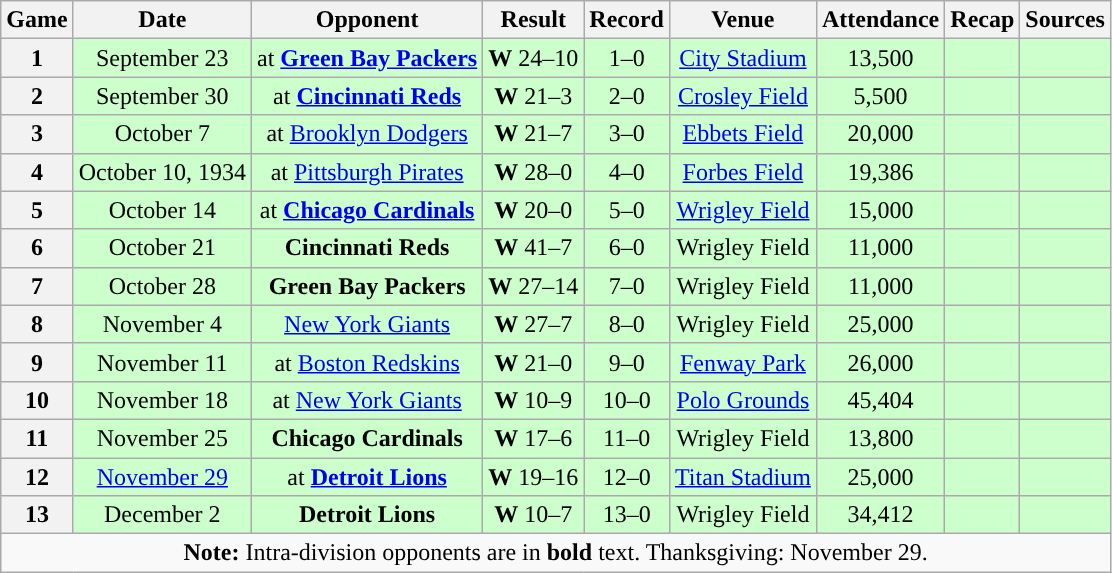<table class="wikitable" style="text-align:center">
<tr>
<th>Game</th>
<th>Date</th>
<th>Opponent</th>
<th>Result</th>
<th>Record</th>
<th>Venue</th>
<th>Attendance</th>
<th>Recap</th>
<th>Sources</th>
</tr>
<tr style="background:#cfc">
<th>1</th>
<td>September 23</td>
<td>at <strong><a href='#'>Green Bay Packers</a></strong></td>
<td><strong>W</strong> 24–10</td>
<td>1–0</td>
<td><a href='#'>City Stadium</a></td>
<td>13,500</td>
<td></td>
<td></td>
</tr>
<tr style="background:#cfc">
<th>2</th>
<td>September 30</td>
<td>at <strong><a href='#'>Cincinnati Reds</a></strong></td>
<td><strong>W</strong> 21–3</td>
<td>2–0</td>
<td><a href='#'>Crosley Field</a></td>
<td>5,500</td>
<td></td>
<td></td>
</tr>
<tr style="background:#cfc">
<th>3</th>
<td>October 7</td>
<td>at <a href='#'>Brooklyn Dodgers</a></td>
<td><strong>W</strong> 21–7</td>
<td>3–0</td>
<td><a href='#'>Ebbets Field</a></td>
<td>20,000</td>
<td></td>
<td></td>
</tr>
<tr style="background:#cfc">
<th>4</th>
<td>October 10, 1934</td>
<td>at <a href='#'>Pittsburgh Pirates</a></td>
<td><strong>W</strong> 28–0</td>
<td>4–0</td>
<td><a href='#'>Forbes Field</a></td>
<td>19,386</td>
<td></td>
<td></td>
</tr>
<tr style="background:#cfc">
<th>5</th>
<td>October 14</td>
<td>at <strong><a href='#'>Chicago Cardinals</a></strong></td>
<td><strong>W</strong> 20–0</td>
<td>5–0</td>
<td><a href='#'>Wrigley Field</a></td>
<td>15,000</td>
<td></td>
<td></td>
</tr>
<tr style="background:#cfc">
<th>6</th>
<td>October 21</td>
<td><strong>Cincinnati Reds</strong></td>
<td><strong>W</strong> 41–7</td>
<td>6–0</td>
<td>Wrigley Field</td>
<td>11,000</td>
<td></td>
<td></td>
</tr>
<tr style="background:#cfc">
<th>7</th>
<td>October 28</td>
<td><strong>Green Bay Packers</strong></td>
<td><strong>W</strong> 27–14</td>
<td>7–0</td>
<td>Wrigley Field</td>
<td>11,000</td>
<td></td>
<td></td>
</tr>
<tr style="background:#cfc">
<th>8</th>
<td>November 4</td>
<td><a href='#'>New York Giants</a></td>
<td><strong>W</strong> 27–7</td>
<td>8–0</td>
<td>Wrigley Field</td>
<td>25,000</td>
<td></td>
<td></td>
</tr>
<tr style="background:#cfc">
<th>9</th>
<td>November 11</td>
<td>at <a href='#'>Boston Redskins</a></td>
<td><strong>W</strong> 21–0</td>
<td>9–0</td>
<td><a href='#'>Fenway Park</a></td>
<td>26,000</td>
<td></td>
<td></td>
</tr>
<tr style="background:#cfc">
<th>10</th>
<td>November 18</td>
<td>at <a href='#'>New York Giants</a></td>
<td><strong>W</strong> 10–9</td>
<td>10–0</td>
<td><a href='#'>Polo Grounds</a></td>
<td>45,404</td>
<td></td>
<td></td>
</tr>
<tr style="background:#cfc">
<th>11</th>
<td>November 25</td>
<td><strong>Chicago Cardinals</strong></td>
<td><strong>W</strong> 17–6</td>
<td>11–0</td>
<td>Wrigley Field</td>
<td>13,800</td>
<td></td>
<td></td>
</tr>
<tr style="background:#cfc">
<th>12</th>
<td><a href='#'>November 29</a></td>
<td>at <strong><a href='#'>Detroit Lions</a></strong></td>
<td><strong>W</strong> 19–16</td>
<td>12–0</td>
<td><a href='#'>Titan Stadium</a></td>
<td>25,000</td>
<td></td>
<td></td>
</tr>
<tr style="background:#cfc">
<th>13</th>
<td>December 2</td>
<td><strong>Detroit Lions</strong></td>
<td><strong>W</strong> 10–7</td>
<td>13–0</td>
<td>Wrigley Field</td>
<td>34,412</td>
<td></td>
<td></td>
</tr>
<tr>
<td colspan="10"><strong>Note:</strong> Intra-division opponents are in <strong>bold</strong> text. Thanksgiving: November 29.</td>
</tr>
</table>
